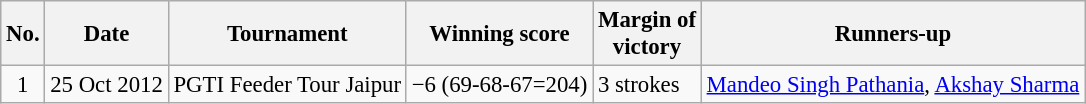<table class="wikitable" style="font-size:95%;">
<tr>
<th>No.</th>
<th>Date</th>
<th>Tournament</th>
<th>Winning score</th>
<th>Margin of<br>victory</th>
<th>Runners-up</th>
</tr>
<tr>
<td align=center>1</td>
<td align=right>25 Oct 2012</td>
<td>PGTI Feeder Tour Jaipur</td>
<td>−6 (69-68-67=204)</td>
<td>3 strokes</td>
<td> <a href='#'>Mandeo Singh Pathania</a>,  <a href='#'>Akshay Sharma</a></td>
</tr>
</table>
